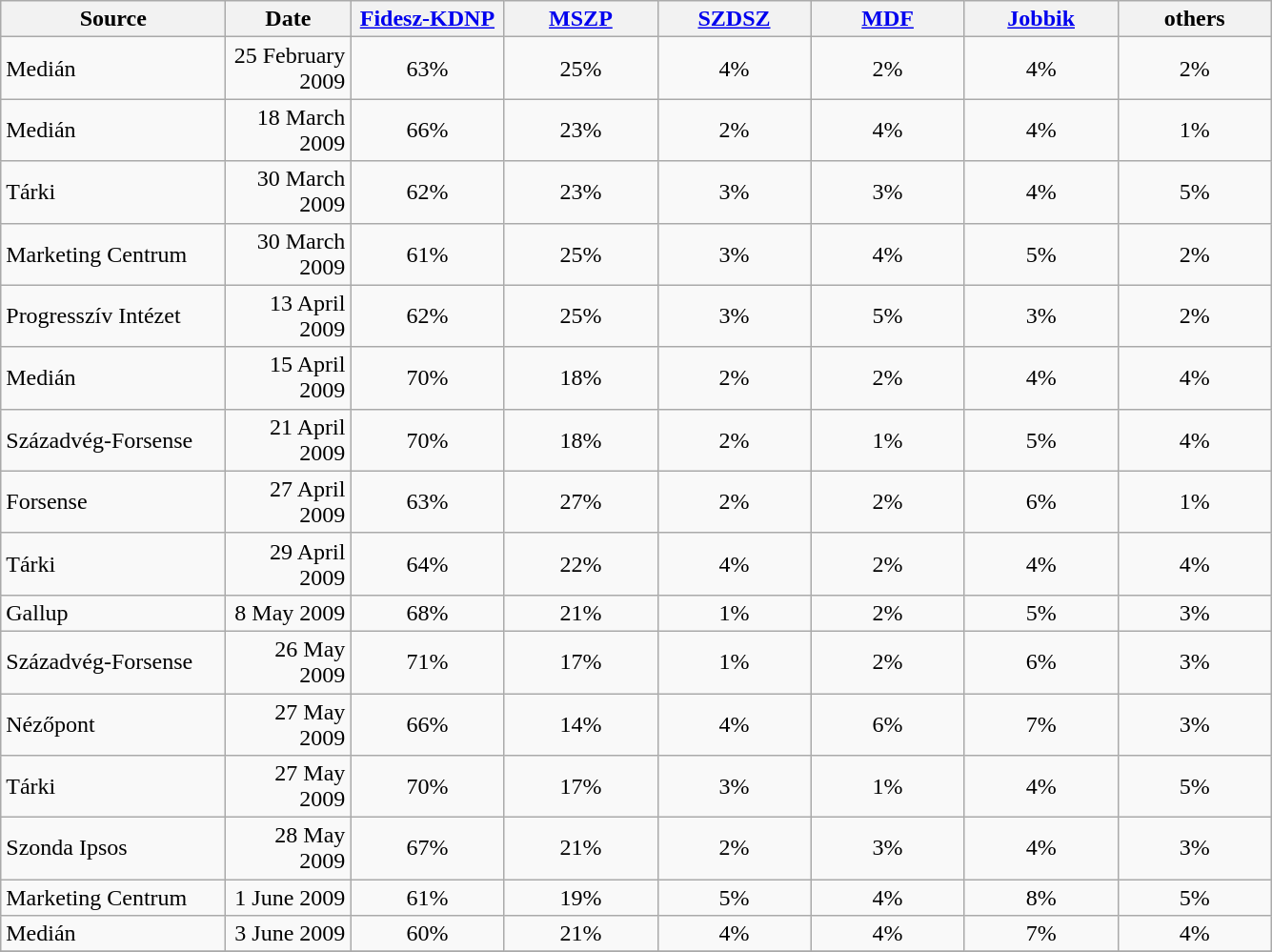<table class="wikitable sortable" border="1">
<tr>
<th style="width:150px">Source</th>
<th style="width:80px">Date</th>
<th style="width:100px"><a href='#'>Fidesz-KDNP</a></th>
<th style="width:100px"><a href='#'>MSZP</a></th>
<th style="width:100px"><a href='#'>SZDSZ</a></th>
<th style="width:100px"><a href='#'>MDF</a></th>
<th style="width:100px"><a href='#'>Jobbik</a></th>
<th style="width:100px">others</th>
</tr>
<tr>
<td>Medián</td>
<td align="right">25 February 2009</td>
<td align="center">63%</td>
<td align="center">25%</td>
<td align="center">4%</td>
<td align="center">2%</td>
<td align="center">4%</td>
<td align="center">2%</td>
</tr>
<tr>
<td>Medián</td>
<td align="right">18 March 2009</td>
<td align="center">66%</td>
<td align="center">23%</td>
<td align="center">2%</td>
<td align="center">4%</td>
<td align="center">4%</td>
<td align="center">1%</td>
</tr>
<tr>
<td>Tárki</td>
<td align="right">30 March 2009</td>
<td align="center">62%</td>
<td align="center">23%</td>
<td align="center">3%</td>
<td align="center">3%</td>
<td align="center">4%</td>
<td align="center">5%</td>
</tr>
<tr>
<td>Marketing Centrum</td>
<td align="right">30 March 2009</td>
<td align="center">61%</td>
<td align="center">25%</td>
<td align="center">3%</td>
<td align="center">4%</td>
<td align="center">5%</td>
<td align="center">2%</td>
</tr>
<tr>
<td>Progresszív Intézet</td>
<td align="right">13 April 2009</td>
<td align="center">62%</td>
<td align="center">25%</td>
<td align="center">3%</td>
<td align="center">5%</td>
<td align="center">3%</td>
<td align="center">2%</td>
</tr>
<tr>
<td>Medián</td>
<td align="right">15 April 2009</td>
<td align="center">70%</td>
<td align="center">18%</td>
<td align="center">2%</td>
<td align="center">2%</td>
<td align="center">4%</td>
<td align="center">4%</td>
</tr>
<tr>
<td>Századvég-Forsense</td>
<td align="right">21 April 2009</td>
<td align="center">70%</td>
<td align="center">18%</td>
<td align="center">2%</td>
<td align="center">1%</td>
<td align="center">5%</td>
<td align="center">4%</td>
</tr>
<tr>
<td>Forsense</td>
<td align="right">27 April 2009</td>
<td align="center">63%</td>
<td align="center">27%</td>
<td align="center">2%</td>
<td align="center">2%</td>
<td align="center">6%</td>
<td align="center">1%</td>
</tr>
<tr>
<td>Tárki</td>
<td align="right">29 April 2009</td>
<td align="center">64%</td>
<td align="center">22%</td>
<td align="center">4%</td>
<td align="center">2%</td>
<td align="center">4%</td>
<td align="center">4%</td>
</tr>
<tr>
<td>Gallup</td>
<td align="right">8 May 2009</td>
<td align="center">68%</td>
<td align="center">21%</td>
<td align="center">1%</td>
<td align="center">2%</td>
<td align="center">5%</td>
<td align="center">3%</td>
</tr>
<tr>
<td>Századvég-Forsense</td>
<td align="right">26 May 2009</td>
<td align="center">71%</td>
<td align="center">17%</td>
<td align="center">1%</td>
<td align="center">2%</td>
<td align="center">6%</td>
<td align="center">3%</td>
</tr>
<tr>
<td>Nézőpont</td>
<td align="right">27 May 2009</td>
<td align="center">66%</td>
<td align="center">14%</td>
<td align="center">4%</td>
<td align="center">6%</td>
<td align="center">7%</td>
<td align="center">3%</td>
</tr>
<tr>
<td>Tárki</td>
<td align="right">27 May 2009</td>
<td align="center">70%</td>
<td align="center">17%</td>
<td align="center">3%</td>
<td align="center">1%</td>
<td align="center">4%</td>
<td align="center">5%</td>
</tr>
<tr>
<td>Szonda Ipsos</td>
<td align="right">28 May 2009</td>
<td align="center">67%</td>
<td align="center">21%</td>
<td align="center">2%</td>
<td align="center">3%</td>
<td align="center">4%</td>
<td align="center">3%</td>
</tr>
<tr>
<td>Marketing Centrum</td>
<td align="right">1 June 2009</td>
<td align="center">61%</td>
<td align="center">19%</td>
<td align="center">5%</td>
<td align="center">4%</td>
<td align="center">8%</td>
<td align="center">5%</td>
</tr>
<tr>
<td>Medián</td>
<td align="right">3 June 2009</td>
<td align="center">60%</td>
<td align="center">21%</td>
<td align="center">4%</td>
<td align="center">4%</td>
<td align="center">7%</td>
<td align="center">4%</td>
</tr>
<tr>
</tr>
</table>
